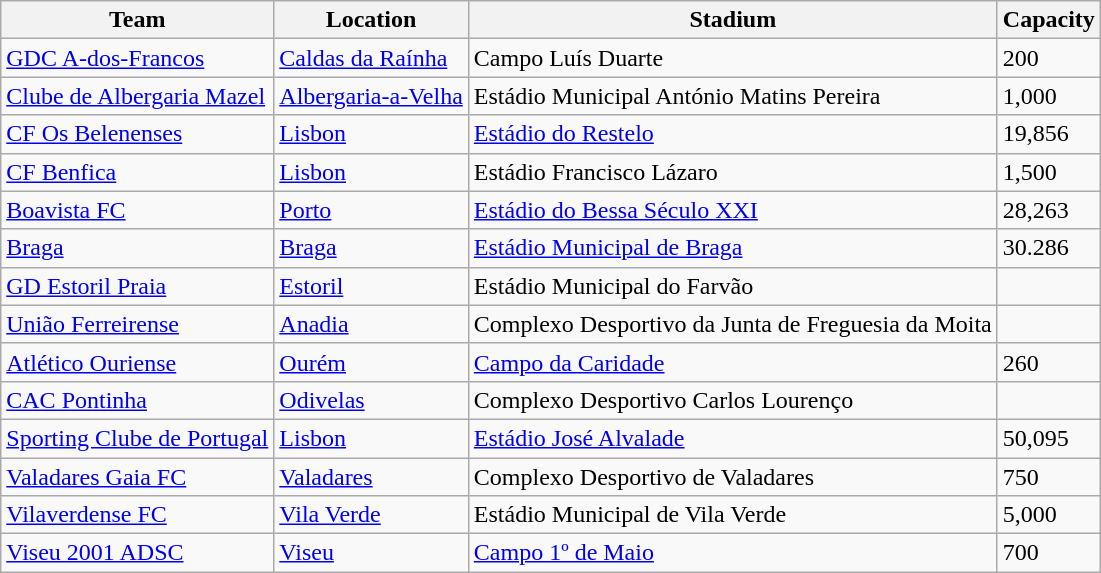<table class="wikitable sortable">
<tr>
<th>Team</th>
<th>Location</th>
<th>Stadium</th>
<th>Capacity</th>
</tr>
<tr>
<td><a href='#'>GDC A-dos-Francos</a></td>
<td><a href='#'>Caldas da Raínha</a></td>
<td>Campo Luís Duarte</td>
<td>200</td>
</tr>
<tr>
<td><a href='#'>Clube de Albergaria Mazel</a></td>
<td><a href='#'>Albergaria-a-Velha</a></td>
<td>Estádio Municipal António Matins Pereira</td>
<td>1,000</td>
</tr>
<tr>
<td><a href='#'>CF Os Belenenses</a></td>
<td><a href='#'>Lisbon</a></td>
<td><a href='#'>Estádio do Restelo</a></td>
<td>19,856</td>
</tr>
<tr>
<td><a href='#'>CF Benfica</a></td>
<td><a href='#'>Lisbon</a></td>
<td>Estádio Francisco Lázaro</td>
<td>1,500</td>
</tr>
<tr>
<td><a href='#'>Boavista FC</a></td>
<td><a href='#'>Porto</a></td>
<td><a href='#'>Estádio do Bessa Século XXI</a></td>
<td>28,263</td>
</tr>
<tr>
<td><a href='#'>Braga</a></td>
<td><a href='#'>Braga</a></td>
<td><a href='#'>Estádio Municipal de Braga</a></td>
<td>30.286</td>
</tr>
<tr>
<td><a href='#'>GD Estoril Praia</a></td>
<td><a href='#'>Estoril</a></td>
<td>Estádio Municipal do Farvão</td>
<td></td>
</tr>
<tr>
<td><a href='#'>União Ferreirense</a></td>
<td><a href='#'>Anadia</a></td>
<td>Complexo Desportivo da Junta de Freguesia da Moita</td>
<td></td>
</tr>
<tr>
<td><a href='#'>Atlético Ouriense</a></td>
<td><a href='#'>Ourém</a></td>
<td><a href='#'>Campo da Caridade</a></td>
<td>260</td>
</tr>
<tr>
<td><a href='#'>CAC Pontinha</a></td>
<td><a href='#'>Odivelas</a></td>
<td>Complexo Desportivo Carlos Lourenço</td>
<td></td>
</tr>
<tr>
<td><a href='#'>Sporting Clube de Portugal</a></td>
<td><a href='#'>Lisbon</a></td>
<td><a href='#'>Estádio José Alvalade</a></td>
<td>50,095</td>
</tr>
<tr>
<td><a href='#'>Valadares Gaia FC</a></td>
<td><a href='#'>Valadares</a></td>
<td>Complexo Desportivo de Valadares</td>
<td>750</td>
</tr>
<tr>
<td><a href='#'>Vilaverdense FC</a></td>
<td><a href='#'>Vila Verde</a></td>
<td>Estádio Municipal de Vila Verde</td>
<td>5,000</td>
</tr>
<tr>
<td><a href='#'>Viseu 2001 ADSC</a></td>
<td><a href='#'>Viseu</a></td>
<td><a href='#'>Campo 1º de Maio</a></td>
<td>700</td>
</tr>
</table>
